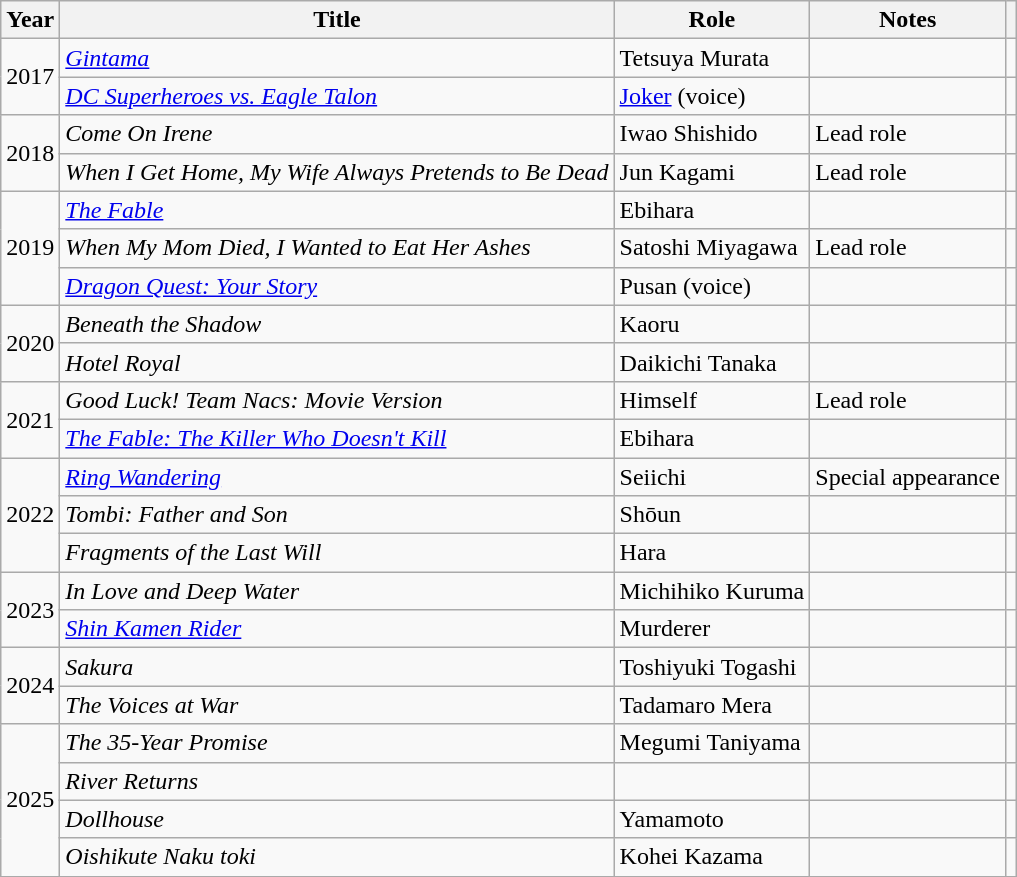<table class="wikitable">
<tr>
<th>Year</th>
<th>Title</th>
<th>Role</th>
<th>Notes</th>
<th></th>
</tr>
<tr>
<td rowspan=2>2017</td>
<td><em><a href='#'>Gintama</a></em></td>
<td>Tetsuya Murata</td>
<td></td>
<td></td>
</tr>
<tr>
<td><em><a href='#'>DC Superheroes vs. Eagle Talon</a></em></td>
<td><a href='#'>Joker</a> (voice)</td>
<td></td>
<td></td>
</tr>
<tr>
<td rowspan="2">2018</td>
<td><em>Come On Irene</em></td>
<td>Iwao Shishido</td>
<td>Lead role</td>
<td></td>
</tr>
<tr>
<td><em>When I Get Home, My Wife Always Pretends to Be Dead</em></td>
<td>Jun Kagami</td>
<td>Lead role</td>
<td></td>
</tr>
<tr>
<td rowspan=3>2019</td>
<td><em><a href='#'>The Fable</a></em></td>
<td>Ebihara</td>
<td></td>
<td></td>
</tr>
<tr>
<td><em>When My Mom Died, I Wanted to Eat Her Ashes</em></td>
<td>Satoshi Miyagawa</td>
<td>Lead role</td>
<td></td>
</tr>
<tr>
<td><em><a href='#'>Dragon Quest: Your Story</a></em></td>
<td>Pusan (voice)</td>
<td></td>
<td></td>
</tr>
<tr>
<td rowspan=2>2020</td>
<td><em>Beneath the Shadow</em></td>
<td>Kaoru</td>
<td></td>
<td></td>
</tr>
<tr>
<td><em>Hotel Royal</em></td>
<td>Daikichi Tanaka</td>
<td></td>
<td></td>
</tr>
<tr>
<td rowspan=2>2021</td>
<td><em>Good Luck! Team Nacs: Movie Version</em></td>
<td>Himself</td>
<td>Lead role</td>
<td></td>
</tr>
<tr>
<td><em><a href='#'>The Fable: The Killer Who Doesn't Kill</a></em></td>
<td>Ebihara</td>
<td></td>
<td></td>
</tr>
<tr>
<td rowspan=3>2022</td>
<td><em><a href='#'>Ring Wandering</a></em></td>
<td>Seiichi</td>
<td>Special appearance</td>
<td></td>
</tr>
<tr>
<td><em>Tombi: Father and Son</em></td>
<td>Shōun</td>
<td></td>
<td></td>
</tr>
<tr>
<td><em>Fragments of the Last Will</em></td>
<td>Hara</td>
<td></td>
<td></td>
</tr>
<tr>
<td rowspan=2>2023</td>
<td><em>In Love and Deep Water</em></td>
<td>Michihiko Kuruma</td>
<td></td>
<td></td>
</tr>
<tr>
<td><em><a href='#'>Shin Kamen Rider</a></em></td>
<td>Murderer</td>
<td></td>
<td></td>
</tr>
<tr>
<td rowspan=2>2024</td>
<td><em>Sakura</em></td>
<td>Toshiyuki Togashi</td>
<td></td>
<td></td>
</tr>
<tr>
<td><em>The Voices at War</em></td>
<td>Tadamaro Mera</td>
<td></td>
<td></td>
</tr>
<tr>
<td rowspan=4>2025</td>
<td><em>The 35-Year Promise </em></td>
<td>Megumi Taniyama</td>
<td></td>
<td></td>
</tr>
<tr>
<td><em>River Returns</em></td>
<td></td>
<td></td>
<td></td>
</tr>
<tr>
<td><em>Dollhouse</em></td>
<td>Yamamoto</td>
<td></td>
<td></td>
</tr>
<tr>
<td><em>Oishikute Naku toki</em></td>
<td>Kohei Kazama</td>
<td></td>
<td></td>
</tr>
<tr>
</tr>
</table>
